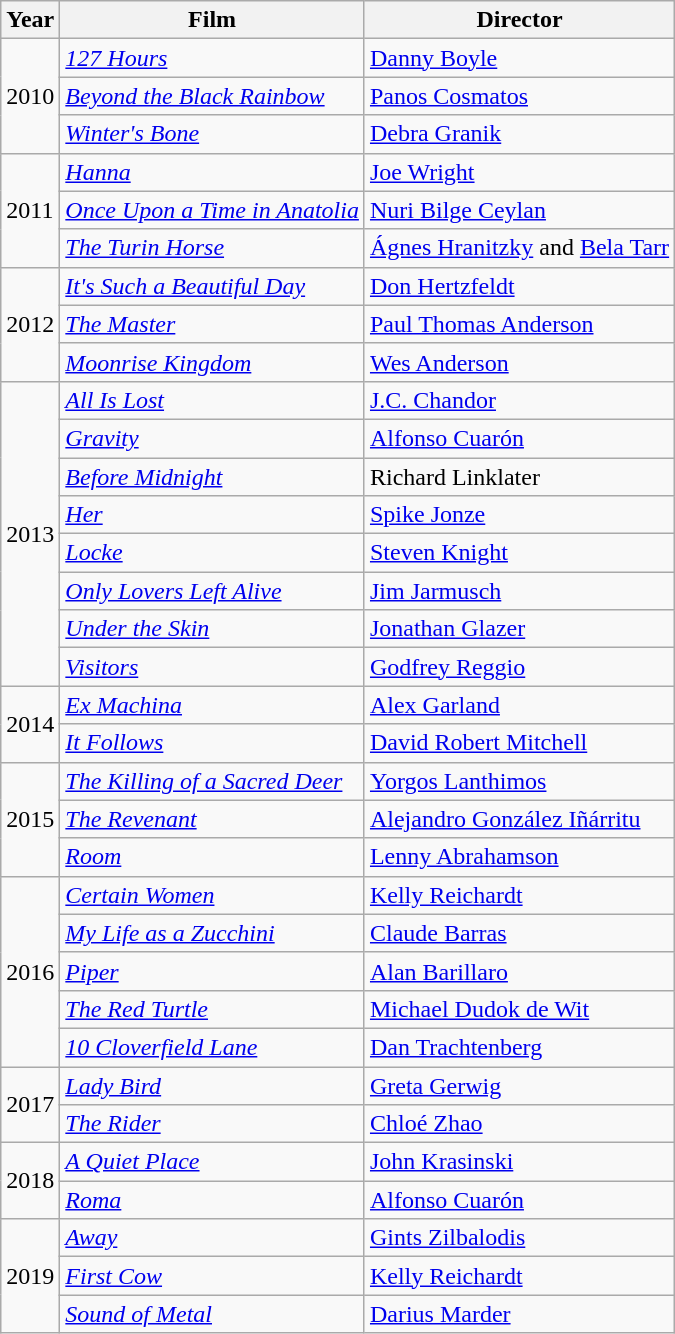<table class="wikitable sortable">
<tr>
<th scope="col">Year</th>
<th scope="col">Film</th>
<th scope="col">Director</th>
</tr>
<tr>
<td rowspan="3">2010</td>
<td><em><a href='#'>127 Hours</a></em></td>
<td><a href='#'>Danny Boyle</a></td>
</tr>
<tr>
<td><em><a href='#'>Beyond the Black Rainbow</a></em></td>
<td><a href='#'>Panos Cosmatos</a></td>
</tr>
<tr>
<td><em><a href='#'>Winter's Bone</a></em></td>
<td><a href='#'>Debra Granik</a></td>
</tr>
<tr>
<td rowspan="3">2011</td>
<td><em><a href='#'>Hanna</a></em></td>
<td><a href='#'>Joe Wright</a></td>
</tr>
<tr>
<td><em><a href='#'>Once Upon a Time in Anatolia</a></em></td>
<td><a href='#'>Nuri Bilge Ceylan</a></td>
</tr>
<tr>
<td><em><a href='#'>The Turin Horse</a></em></td>
<td><a href='#'>Ágnes Hranitzky</a> and <a href='#'>Bela Tarr</a></td>
</tr>
<tr>
<td rowspan="3">2012</td>
<td><em><a href='#'>It's Such a Beautiful Day</a></em></td>
<td><a href='#'>Don Hertzfeldt</a></td>
</tr>
<tr>
<td><em><a href='#'>The Master</a></em></td>
<td><a href='#'>Paul Thomas Anderson</a></td>
</tr>
<tr>
<td><em><a href='#'>Moonrise Kingdom</a></em></td>
<td><a href='#'>Wes Anderson</a></td>
</tr>
<tr>
<td rowspan="8">2013</td>
<td><em><a href='#'>All Is Lost</a></em></td>
<td><a href='#'>J.C. Chandor</a></td>
</tr>
<tr>
<td><em><a href='#'>Gravity</a></em></td>
<td><a href='#'>Alfonso Cuarón</a></td>
</tr>
<tr>
<td><em><a href='#'>Before Midnight</a></em></td>
<td>Richard Linklater</td>
</tr>
<tr>
<td><em><a href='#'>Her</a></em></td>
<td><a href='#'>Spike Jonze</a></td>
</tr>
<tr>
<td><em><a href='#'>Locke</a></em></td>
<td><a href='#'>Steven Knight</a></td>
</tr>
<tr>
<td><em><a href='#'>Only Lovers Left Alive</a></em></td>
<td><a href='#'>Jim Jarmusch</a></td>
</tr>
<tr>
<td><em><a href='#'>Under the Skin</a></em></td>
<td><a href='#'>Jonathan Glazer</a></td>
</tr>
<tr>
<td><em><a href='#'>Visitors</a></em></td>
<td><a href='#'>Godfrey Reggio</a></td>
</tr>
<tr>
<td rowspan="2">2014</td>
<td><em><a href='#'>Ex Machina</a></em></td>
<td><a href='#'>Alex Garland</a></td>
</tr>
<tr>
<td><em><a href='#'>It Follows</a></em></td>
<td><a href='#'>David Robert Mitchell</a></td>
</tr>
<tr>
<td rowspan="3">2015</td>
<td><em><a href='#'>The Killing of a Sacred Deer</a></em></td>
<td><a href='#'>Yorgos Lanthimos</a></td>
</tr>
<tr>
<td><em><a href='#'>The Revenant</a></em></td>
<td><a href='#'>Alejandro González Iñárritu</a></td>
</tr>
<tr>
<td><em><a href='#'>Room</a></em></td>
<td><a href='#'>Lenny Abrahamson</a></td>
</tr>
<tr>
<td rowspan="5">2016</td>
<td><em><a href='#'>Certain Women</a></em></td>
<td><a href='#'>Kelly Reichardt</a></td>
</tr>
<tr>
<td><em><a href='#'>My Life as a Zucchini</a></em></td>
<td><a href='#'>Claude Barras</a></td>
</tr>
<tr>
<td><em><a href='#'>Piper</a></em></td>
<td><a href='#'>Alan Barillaro</a></td>
</tr>
<tr>
<td><em><a href='#'>The Red Turtle</a></em></td>
<td><a href='#'>Michael Dudok de Wit</a></td>
</tr>
<tr>
<td><em><a href='#'>10 Cloverfield Lane</a></em></td>
<td><a href='#'>Dan Trachtenberg</a></td>
</tr>
<tr>
<td rowspan="2">2017</td>
<td><em><a href='#'>Lady Bird</a></em></td>
<td><a href='#'>Greta Gerwig</a></td>
</tr>
<tr>
<td><em><a href='#'>The Rider</a></em></td>
<td><a href='#'>Chloé Zhao</a></td>
</tr>
<tr>
<td rowspan="2">2018</td>
<td><em><a href='#'>A Quiet Place</a></em></td>
<td><a href='#'>John Krasinski</a></td>
</tr>
<tr>
<td><em><a href='#'>Roma</a></em></td>
<td><a href='#'>Alfonso Cuarón</a></td>
</tr>
<tr>
<td rowspan="3">2019</td>
<td><em><a href='#'>Away</a></em></td>
<td><a href='#'>Gints Zilbalodis</a></td>
</tr>
<tr>
<td><em><a href='#'>First Cow</a></em></td>
<td><a href='#'>Kelly Reichardt</a></td>
</tr>
<tr>
<td><em><a href='#'>Sound of Metal</a></em></td>
<td><a href='#'>Darius Marder</a></td>
</tr>
</table>
